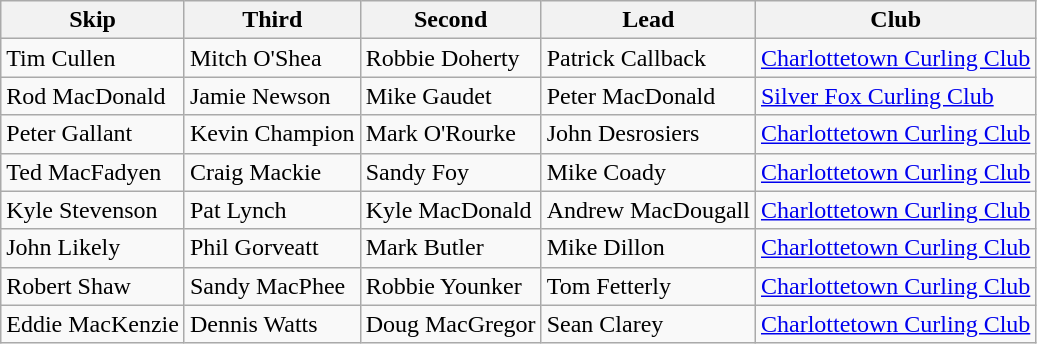<table class="wikitable">
<tr>
<th>Skip</th>
<th>Third</th>
<th>Second</th>
<th>Lead</th>
<th>Club</th>
</tr>
<tr>
<td>Tim Cullen</td>
<td>Mitch O'Shea</td>
<td>Robbie Doherty</td>
<td>Patrick Callback</td>
<td><a href='#'>Charlottetown Curling Club</a></td>
</tr>
<tr>
<td>Rod MacDonald</td>
<td>Jamie Newson</td>
<td>Mike Gaudet</td>
<td>Peter MacDonald</td>
<td><a href='#'>Silver Fox Curling Club</a></td>
</tr>
<tr>
<td>Peter Gallant</td>
<td>Kevin Champion</td>
<td>Mark O'Rourke</td>
<td>John Desrosiers</td>
<td><a href='#'>Charlottetown Curling Club</a></td>
</tr>
<tr>
<td>Ted MacFadyen</td>
<td>Craig Mackie</td>
<td>Sandy Foy</td>
<td>Mike Coady</td>
<td><a href='#'>Charlottetown Curling Club</a></td>
</tr>
<tr>
<td>Kyle Stevenson</td>
<td>Pat Lynch</td>
<td>Kyle MacDonald</td>
<td>Andrew MacDougall</td>
<td><a href='#'>Charlottetown Curling Club</a></td>
</tr>
<tr>
<td>John Likely</td>
<td>Phil Gorveatt</td>
<td>Mark Butler</td>
<td>Mike Dillon</td>
<td><a href='#'>Charlottetown Curling Club</a></td>
</tr>
<tr>
<td>Robert Shaw</td>
<td>Sandy MacPhee</td>
<td>Robbie Younker</td>
<td>Tom Fetterly</td>
<td><a href='#'>Charlottetown Curling Club</a></td>
</tr>
<tr>
<td>Eddie MacKenzie</td>
<td>Dennis Watts</td>
<td>Doug MacGregor</td>
<td>Sean Clarey</td>
<td><a href='#'>Charlottetown Curling Club</a></td>
</tr>
</table>
